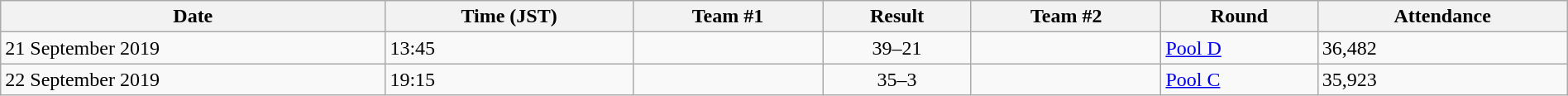<table class="wikitable" style="text-align: left;" width="100%">
<tr>
<th>Date</th>
<th>Time (JST)</th>
<th>Team #1</th>
<th>Result</th>
<th>Team #2</th>
<th>Round</th>
<th>Attendance</th>
</tr>
<tr>
<td>21 September 2019</td>
<td>13:45</td>
<td></td>
<td style="text-align:center;">39–21</td>
<td></td>
<td><a href='#'>Pool D</a></td>
<td>36,482</td>
</tr>
<tr>
<td>22 September 2019</td>
<td>19:15</td>
<td></td>
<td style="text-align:center;">35–3</td>
<td></td>
<td><a href='#'>Pool C</a></td>
<td>35,923</td>
</tr>
</table>
